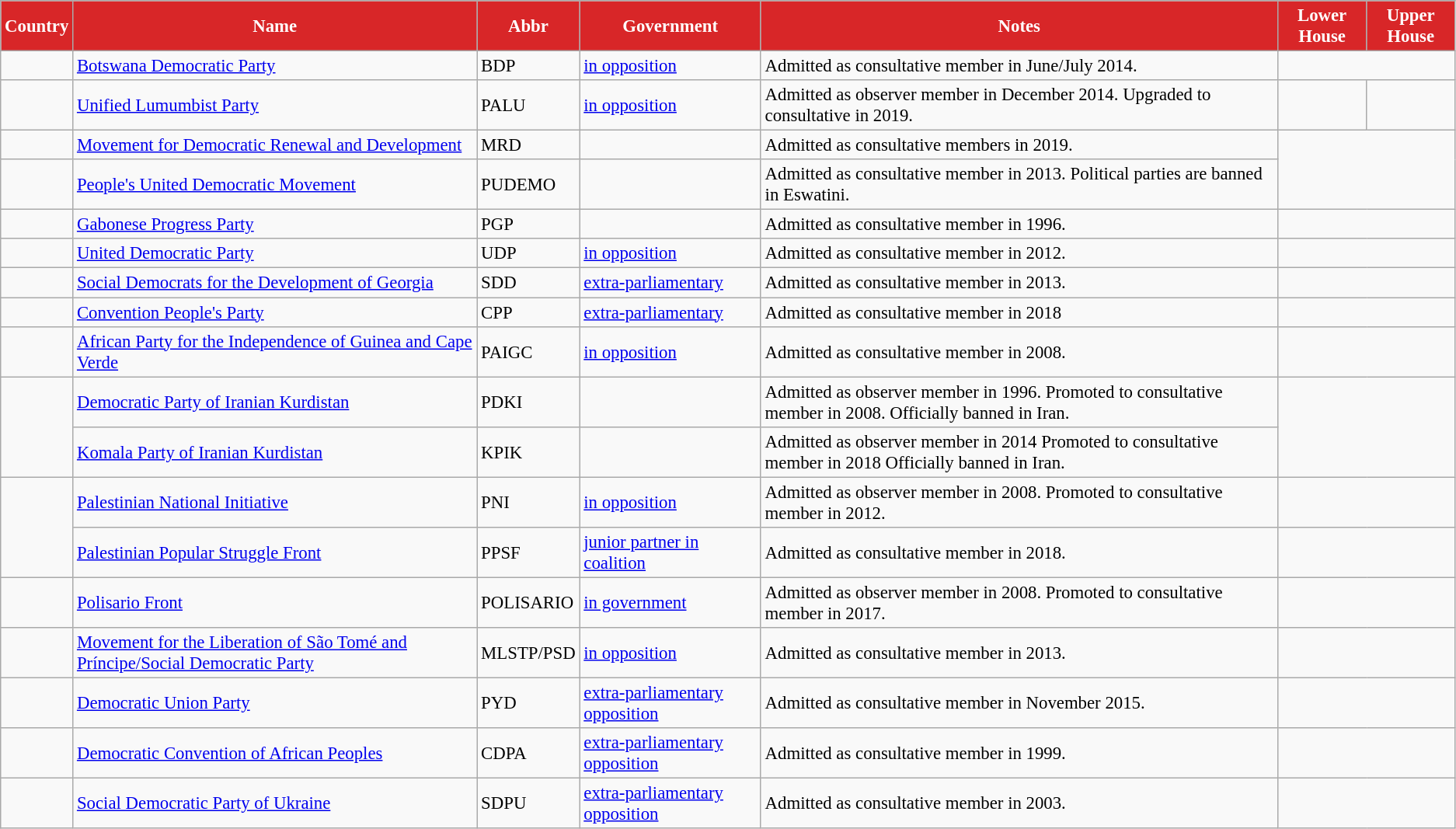<table class="wikitable sortable" style="text-align:left; font-size:95%">
<tr>
<th style="background:#d82628; color:#fff;">Country</th>
<th style="background:#d82628; color:#fff;">Name</th>
<th style="background:#d82628; color:#fff;">Abbr</th>
<th style="background:#d82628; color:#fff;">Government</th>
<th style="background:#d82628; color:#fff;">Notes</th>
<th style="background:#d82628; color:#fff;">Lower House</th>
<th style="background:#d82628; color:#fff;">Upper House</th>
</tr>
<tr>
<td></td>
<td><a href='#'>Botswana Democratic Party</a></td>
<td>BDP</td>
<td> <a href='#'>in opposition</a></td>
<td>Admitted as consultative member in June/July 2014.</td>
<td colspan="2"></td>
</tr>
<tr>
<td></td>
<td><a href='#'>Unified Lumumbist Party</a></td>
<td>PALU</td>
<td> <a href='#'>in opposition</a></td>
<td>Admitted as observer member in December 2014. Upgraded to consultative in 2019.</td>
<td></td>
<td></td>
</tr>
<tr>
<td></td>
<td><a href='#'>Movement for Democratic Renewal and Development</a></td>
<td>MRD</td>
<td></td>
<td>Admitted as consultative members in 2019.</td>
</tr>
<tr>
<td></td>
<td><a href='#'>People's United Democratic Movement</a></td>
<td>PUDEMO</td>
<td></td>
<td>Admitted as consultative member in 2013. Political parties are banned in Eswatini.</td>
</tr>
<tr>
<td></td>
<td><a href='#'>Gabonese Progress Party</a></td>
<td>PGP</td>
<td></td>
<td>Admitted as consultative member in 1996.</td>
<td colspan="2"></td>
</tr>
<tr>
<td></td>
<td><a href='#'>United Democratic Party</a></td>
<td>UDP</td>
<td> <a href='#'>in opposition</a></td>
<td>Admitted as consultative member in 2012.</td>
<td colspan="2"></td>
</tr>
<tr>
<td></td>
<td><a href='#'>Social Democrats for the Development of Georgia</a></td>
<td>SDD</td>
<td> <a href='#'>extra-parliamentary</a></td>
<td>Admitted as consultative member in 2013.</td>
<td colspan="2"></td>
</tr>
<tr>
<td></td>
<td><a href='#'>Convention People's Party</a></td>
<td>CPP</td>
<td> <a href='#'>extra-parliamentary</a></td>
<td>Admitted as consultative member in 2018</td>
<td colspan="2"></td>
</tr>
<tr>
<td></td>
<td><a href='#'>African Party for the Independence of Guinea and Cape Verde</a></td>
<td>PAIGC</td>
<td> <a href='#'>in opposition</a></td>
<td>Admitted as consultative member in 2008.</td>
<td colspan="2"></td>
</tr>
<tr>
<td rowspan="2"></td>
<td><a href='#'>Democratic Party of Iranian Kurdistan</a></td>
<td>PDKI</td>
<td></td>
<td>Admitted as observer member in 1996. Promoted to consultative member in 2008. Officially banned in Iran.</td>
</tr>
<tr>
<td><a href='#'>Komala Party of Iranian Kurdistan</a></td>
<td>KPIK</td>
<td></td>
<td>Admitted as observer member in 2014 Promoted to consultative member in 2018 Officially banned in Iran.</td>
</tr>
<tr>
<td rowspan="2"></td>
<td><a href='#'>Palestinian National Initiative</a></td>
<td>PNI</td>
<td> <a href='#'>in opposition</a></td>
<td>Admitted as observer member in 2008. Promoted to consultative member in 2012.</td>
<td colspan="2"></td>
</tr>
<tr>
<td><a href='#'>Palestinian Popular Struggle Front</a></td>
<td>PPSF</td>
<td> <a href='#'>junior partner in coalition</a></td>
<td>Admitted as consultative member in 2018.</td>
<td colspan="2"></td>
</tr>
<tr>
<td></td>
<td><a href='#'>Polisario Front</a></td>
<td>POLISARIO</td>
<td> <a href='#'>in government</a></td>
<td>Admitted as observer member in 2008. Promoted to consultative member in 2017.</td>
<td colspan="2"></td>
</tr>
<tr>
<td></td>
<td><a href='#'>Movement for the Liberation of São Tomé and Príncipe/Social Democratic Party</a></td>
<td>MLSTP/PSD</td>
<td><a href='#'>in opposition</a></td>
<td>Admitted as consultative member in 2013.</td>
<td colspan="2"></td>
</tr>
<tr>
<td></td>
<td><a href='#'>Democratic Union Party</a></td>
<td>PYD</td>
<td><a href='#'>extra-parliamentary opposition</a></td>
<td>Admitted as consultative member in November 2015.</td>
<td colspan="2"></td>
</tr>
<tr>
<td></td>
<td><a href='#'>Democratic Convention of African Peoples</a></td>
<td>CDPA</td>
<td><a href='#'>extra-parliamentary opposition</a></td>
<td>Admitted as consultative member in 1999.</td>
<td colspan="2"></td>
</tr>
<tr>
<td></td>
<td><a href='#'>Social Democratic Party of Ukraine</a></td>
<td>SDPU</td>
<td><a href='#'>extra-parliamentary opposition</a></td>
<td>Admitted as consultative member in 2003.</td>
<td colspan="2"></td>
</tr>
</table>
